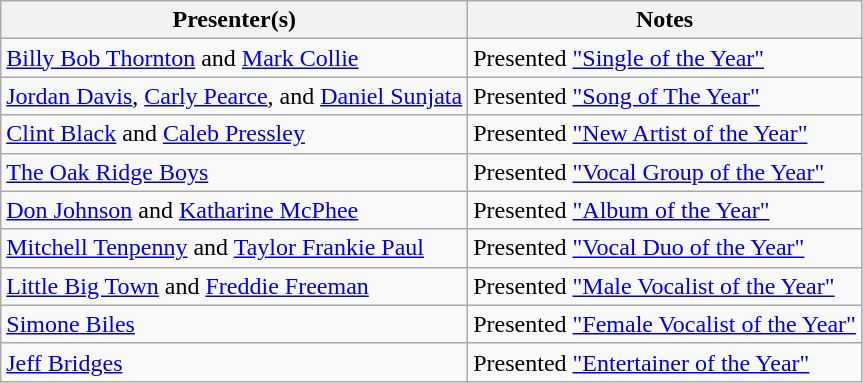<table class="wikitable">
<tr>
<th>Presenter(s)</th>
<th>Notes</th>
</tr>
<tr>
<td><a href='#'>Billy Bob Thornton</a> and <a href='#'>Mark Collie</a></td>
<td>Presented <a href='#'>"Single of the Year"</a></td>
</tr>
<tr>
<td><a href='#'>Jordan Davis</a>, <a href='#'>Carly Pearce</a>, and <a href='#'>Daniel Sunjata</a></td>
<td>Presented <a href='#'>"Song of The Year"</a></td>
</tr>
<tr>
<td><a href='#'>Clint Black</a> and <a href='#'>Caleb Pressley</a></td>
<td>Presented <a href='#'>"New Artist of the Year"</a></td>
</tr>
<tr>
<td><a href='#'>The Oak Ridge Boys</a></td>
<td>Presented <a href='#'>"Vocal Group of the Year"</a></td>
</tr>
<tr>
<td><a href='#'>Don Johnson</a> and <a href='#'>Katharine McPhee</a></td>
<td>Presented <a href='#'>"Album of the Year"</a></td>
</tr>
<tr>
<td><a href='#'>Mitchell Tenpenny</a> and <a href='#'>Taylor Frankie Paul</a></td>
<td>Presented <a href='#'>"Vocal Duo of the Year"</a></td>
</tr>
<tr>
<td><a href='#'>Little Big Town</a> and <a href='#'>Freddie Freeman</a></td>
<td>Presented <a href='#'>"Male Vocalist of the Year"</a></td>
</tr>
<tr>
<td><a href='#'>Simone Biles</a></td>
<td>Presented <a href='#'>"Female Vocalist of the Year"</a></td>
</tr>
<tr>
<td><a href='#'>Jeff Bridges</a></td>
<td>Presented <a href='#'>"Entertainer of the Year"</a></td>
</tr>
</table>
